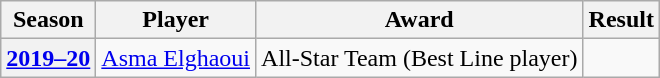<table class="wikitable" style="text-align: center;">
<tr>
<th>Season</th>
<th class="unsortable">Player</th>
<th>Award</th>
<th>Result</th>
</tr>
<tr>
<th rowspan="2"><a href='#'>2019–20</a></th>
<td style="text-align: left;">  <a href='#'>Asma Elghaoui</a></td>
<td>All-Star Team (Best Line player)</td>
<td></td>
</tr>
</table>
